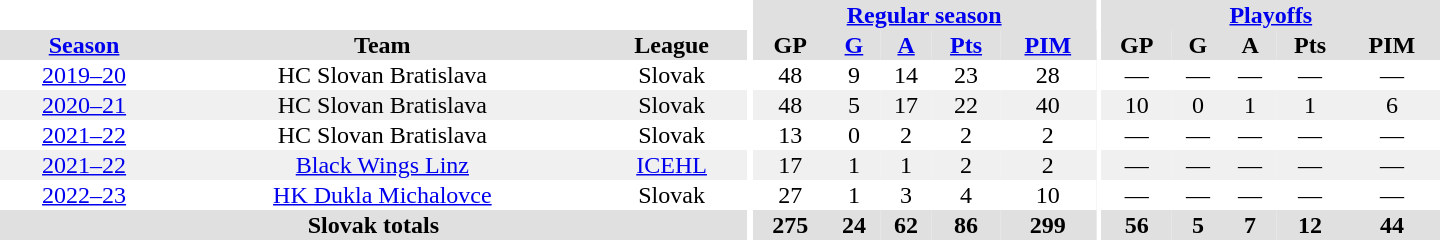<table border="0" cellpadding="1" cellspacing="0" style="text-align:center; width:60em">
<tr bgcolor="#e0e0e0">
<th colspan="3" bgcolor="#ffffff"></th>
<th rowspan="99" bgcolor="#ffffff"></th>
<th colspan="5"><a href='#'>Regular season</a></th>
<th rowspan="99" bgcolor="#ffffff"></th>
<th colspan="5"><a href='#'>Playoffs</a></th>
</tr>
<tr bgcolor="#e0e0e0">
<th><a href='#'>Season</a></th>
<th>Team</th>
<th>League</th>
<th>GP</th>
<th><a href='#'>G</a></th>
<th><a href='#'>A</a></th>
<th><a href='#'>Pts</a></th>
<th><a href='#'>PIM</a></th>
<th>GP</th>
<th>G</th>
<th>A</th>
<th>Pts</th>
<th>PIM</th>
</tr>
<tr>
<td><a href='#'>2019–20</a></td>
<td>HC Slovan Bratislava</td>
<td>Slovak</td>
<td>48</td>
<td>9</td>
<td>14</td>
<td>23</td>
<td>28</td>
<td>—</td>
<td>—</td>
<td>—</td>
<td>—</td>
<td>—</td>
</tr>
<tr bgcolor="#f0f0f0">
<td><a href='#'>2020–21</a></td>
<td>HC Slovan Bratislava</td>
<td>Slovak</td>
<td>48</td>
<td>5</td>
<td>17</td>
<td>22</td>
<td>40</td>
<td>10</td>
<td>0</td>
<td>1</td>
<td>1</td>
<td>6</td>
</tr>
<tr>
<td><a href='#'>2021–22</a></td>
<td>HC Slovan Bratislava</td>
<td>Slovak</td>
<td>13</td>
<td>0</td>
<td>2</td>
<td>2</td>
<td>2</td>
<td>—</td>
<td>—</td>
<td>—</td>
<td>—</td>
<td>—</td>
</tr>
<tr bgcolor="#f0f0f0">
<td><a href='#'>2021–22</a></td>
<td><a href='#'>Black Wings Linz</a></td>
<td><a href='#'>ICEHL</a></td>
<td>17</td>
<td>1</td>
<td>1</td>
<td>2</td>
<td>2</td>
<td>—</td>
<td>—</td>
<td>—</td>
<td>—</td>
<td>—</td>
</tr>
<tr>
<td><a href='#'>2022–23</a></td>
<td><a href='#'>HK Dukla Michalovce</a></td>
<td>Slovak</td>
<td>27</td>
<td>1</td>
<td>3</td>
<td>4</td>
<td>10</td>
<td>—</td>
<td>—</td>
<td>—</td>
<td>—</td>
<td>—</td>
</tr>
<tr bgcolor="#e0e0e0">
<th colspan="3">Slovak totals</th>
<th>275</th>
<th>24</th>
<th>62</th>
<th>86</th>
<th>299</th>
<th>56</th>
<th>5</th>
<th>7</th>
<th>12</th>
<th>44</th>
</tr>
</table>
